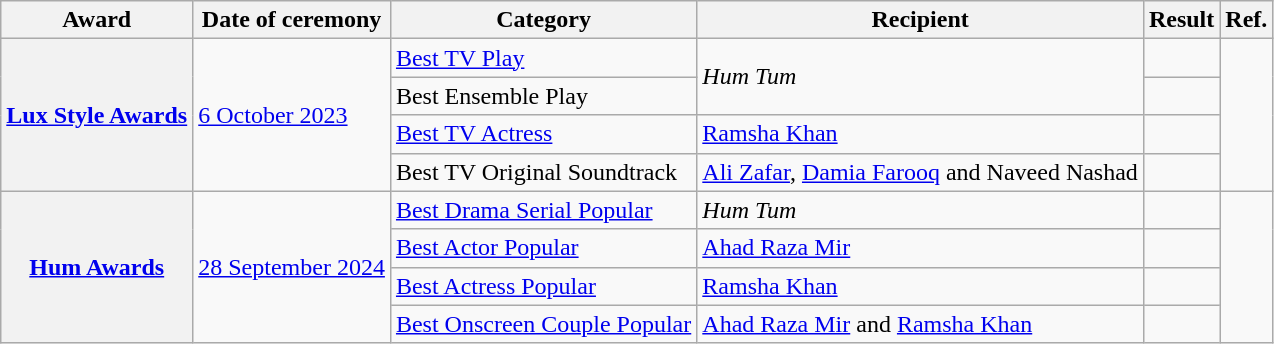<table class="wikitable plainrowheaders">
<tr>
<th>Award</th>
<th>Date of ceremony</th>
<th>Category</th>
<th>Recipient</th>
<th>Result</th>
<th>Ref.</th>
</tr>
<tr>
<th rowspan="4" scope="row"><a href='#'>Lux Style Awards</a></th>
<td rowspan="4"><a href='#'>6 October 2023</a></td>
<td><a href='#'>Best TV Play</a></td>
<td rowspan="2"><em>Hum Tum</em></td>
<td></td>
<td rowspan="4"></td>
</tr>
<tr>
<td>Best Ensemble Play</td>
<td></td>
</tr>
<tr>
<td><a href='#'>Best TV Actress</a></td>
<td><a href='#'>Ramsha Khan</a></td>
<td></td>
</tr>
<tr>
<td>Best TV Original Soundtrack</td>
<td><a href='#'>Ali Zafar</a>, <a href='#'>Damia Farooq</a> and Naveed Nashad</td>
<td></td>
</tr>
<tr>
<th rowspan="4" scope="row"><a href='#'>Hum Awards</a></th>
<td rowspan="4"><a href='#'>28 September 2024</a></td>
<td><a href='#'>Best Drama Serial Popular</a></td>
<td><em>Hum Tum</em></td>
<td></td>
<td rowspan="4"></td>
</tr>
<tr>
<td><a href='#'>Best Actor Popular</a></td>
<td><a href='#'>Ahad Raza Mir</a></td>
<td></td>
</tr>
<tr>
<td><a href='#'>Best Actress Popular</a></td>
<td><a href='#'>Ramsha Khan</a></td>
<td></td>
</tr>
<tr>
<td><a href='#'>Best Onscreen Couple Popular</a></td>
<td><a href='#'>Ahad Raza Mir</a> and <a href='#'>Ramsha Khan</a></td>
<td></td>
</tr>
</table>
